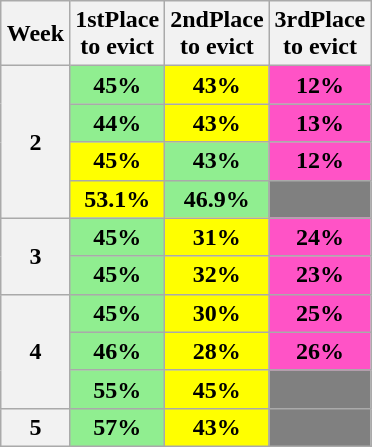<table class="wikitable" style="margin:1em auto; text-align:center">
<tr>
<th>Week</th>
<th>1stPlace<br>to evict</th>
<th>2ndPlace<br>to evict</th>
<th>3rdPlace<br>to evict</th>
</tr>
<tr>
<th rowspan="4">2</th>
<td bgcolor="lightgreen"><strong>45%</strong></td>
<td bgcolor="yellow"><strong>43%</strong></td>
<td bgcolor="#ff53c6"><strong>12%</strong></td>
</tr>
<tr>
<td bgcolor="lightgreen"><strong>44%</strong></td>
<td bgcolor="yellow"><strong>43%</strong></td>
<td bgcolor="#ff53c6"><strong>13%</strong></td>
</tr>
<tr>
<td bgcolor="yellow"><strong>45%</strong></td>
<td bgcolor="lightgreen"><strong>43%</strong></td>
<td bgcolor="#ff53c6"><strong>12%</strong></td>
</tr>
<tr>
<td bgcolor="yellow"><strong>53.1%</strong></td>
<td bgcolor="lightgreen"><strong>46.9%</strong></td>
<td bgcolor="grey"></td>
</tr>
<tr>
<th rowspan="2">3</th>
<td bgcolor="lightgreen"><strong>45%</strong></td>
<td bgcolor="yellow"><strong>31%</strong></td>
<td bgcolor="#ff53c6"><strong>24%</strong></td>
</tr>
<tr>
<td bgcolor="lightgreen"><strong>45%</strong></td>
<td bgcolor="yellow"><strong>32%</strong></td>
<td bgcolor="#ff53c6"><strong>23%</strong></td>
</tr>
<tr>
<th rowspan="3">4</th>
<td bgcolor="lightgreen"><strong>45%</strong></td>
<td bgcolor="yellow"><strong>30%</strong></td>
<td bgcolor="#ff53c6"><strong>25%</strong></td>
</tr>
<tr>
<td bgcolor="lightgreen"><strong>46%</strong></td>
<td bgcolor="yellow"><strong>28%</strong></td>
<td bgcolor="#ff53c6"><strong>26%</strong></td>
</tr>
<tr>
<td bgcolor="lightgreen"><strong>55%</strong></td>
<td bgcolor="yellow"><strong>45%</strong></td>
<td bgcolor="grey"></td>
</tr>
<tr>
<th>5</th>
<td bgcolor="lightgreen"><strong>57%</strong></td>
<td bgcolor="yellow"><strong>43%</strong></td>
<td bgcolor="grey"></td>
</tr>
</table>
